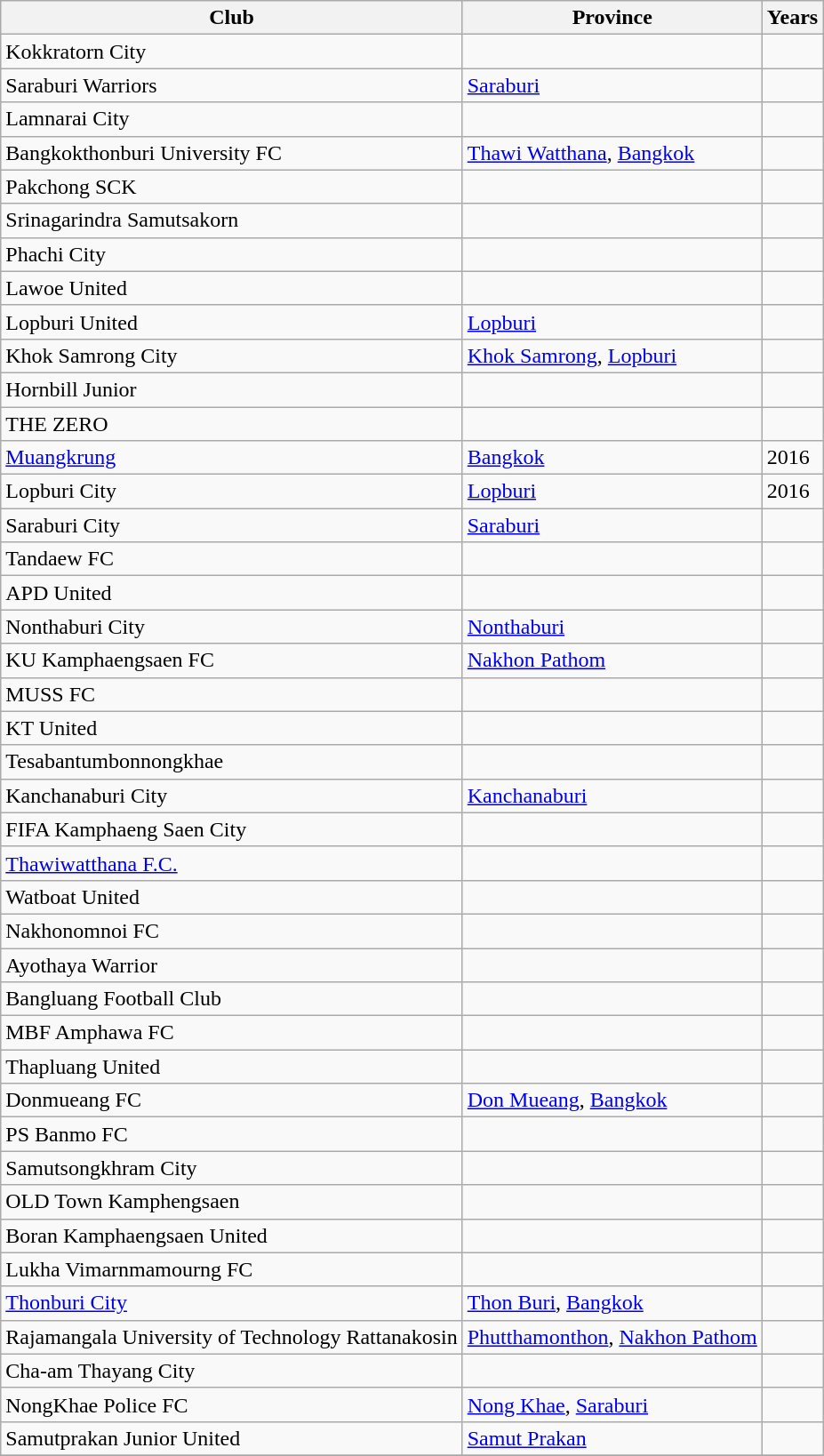<table class="wikitable">
<tr>
<th>Club</th>
<th>Province</th>
<th>Years</th>
</tr>
<tr>
<td>Kokkratorn City</td>
<td></td>
<td></td>
</tr>
<tr>
<td>Saraburi Warriors</td>
<td><a href='#'>Saraburi</a></td>
<td></td>
</tr>
<tr>
<td>Lamnarai City</td>
<td></td>
<td></td>
</tr>
<tr>
<td>Bangkokthonburi University FC</td>
<td><a href='#'>Thawi Watthana</a>, <a href='#'>Bangkok</a></td>
<td></td>
</tr>
<tr>
<td>Pakchong SCK</td>
<td></td>
<td></td>
</tr>
<tr>
<td>Srinagarindra Samutsakorn</td>
<td></td>
<td></td>
</tr>
<tr>
<td>Phachi City</td>
<td></td>
<td></td>
</tr>
<tr>
<td>Lawoe United</td>
<td></td>
<td></td>
</tr>
<tr>
<td>Lopburi United</td>
<td><a href='#'>Lopburi</a></td>
<td></td>
</tr>
<tr>
<td>Khok Samrong City</td>
<td><a href='#'>Khok Samrong</a>, <a href='#'>Lopburi</a></td>
<td></td>
</tr>
<tr>
<td>Hornbill Junior</td>
<td></td>
<td></td>
</tr>
<tr>
<td>THE ZERO</td>
<td></td>
<td></td>
</tr>
<tr>
<td><a href='#'>Muangkrung</a></td>
<td><a href='#'>Bangkok</a></td>
<td>2016</td>
</tr>
<tr>
<td>Lopburi City</td>
<td><a href='#'>Lopburi</a></td>
<td>2016</td>
</tr>
<tr>
<td>Saraburi City</td>
<td><a href='#'>Saraburi</a></td>
<td></td>
</tr>
<tr>
<td>Tandaew FC</td>
<td></td>
<td></td>
</tr>
<tr>
<td>APD United</td>
<td></td>
<td></td>
</tr>
<tr>
<td>Nonthaburi City</td>
<td><a href='#'>Nonthaburi</a></td>
<td></td>
</tr>
<tr>
<td>KU Kamphaengsaen FC</td>
<td><a href='#'>Nakhon Pathom</a></td>
<td></td>
</tr>
<tr>
<td>MUSS FC</td>
<td></td>
<td></td>
</tr>
<tr>
<td>KT United</td>
<td></td>
<td></td>
</tr>
<tr>
<td>Tesabantumbonnongkhae</td>
<td></td>
<td></td>
</tr>
<tr>
<td>Kanchanaburi City</td>
<td><a href='#'>Kanchanaburi</a></td>
<td></td>
</tr>
<tr>
<td>FIFA Kamphaeng Saen City</td>
<td></td>
<td></td>
</tr>
<tr>
<td><a href='#'>Thawiwatthana F.C.</a></td>
<td></td>
<td></td>
</tr>
<tr>
<td>Watboat United</td>
<td></td>
<td></td>
</tr>
<tr>
<td>Nakhonomnoi FC</td>
<td></td>
<td></td>
</tr>
<tr>
<td>Ayothaya Warrior</td>
<td></td>
<td></td>
</tr>
<tr>
<td>Bangluang Football Club</td>
<td></td>
<td></td>
</tr>
<tr>
<td>MBF Amphawa FC</td>
<td></td>
<td></td>
</tr>
<tr>
<td>Thapluang United</td>
<td></td>
<td></td>
</tr>
<tr>
<td>Donmueang FC</td>
<td><a href='#'>Don Mueang</a>, <a href='#'>Bangkok</a></td>
<td></td>
</tr>
<tr>
<td>PS Banmo FC</td>
<td></td>
<td></td>
</tr>
<tr>
<td>Samutsongkhram City</td>
<td></td>
<td></td>
</tr>
<tr>
<td>OLD Town Kamphengsaen</td>
<td></td>
<td></td>
</tr>
<tr>
<td>Boran Kamphaengsaen United</td>
<td></td>
<td></td>
</tr>
<tr>
<td>Lukha Vimarnmamourng FC</td>
<td></td>
<td></td>
</tr>
<tr>
<td><a href='#'>Thonburi City</a></td>
<td><a href='#'>Thon Buri</a>, <a href='#'>Bangkok</a></td>
<td></td>
</tr>
<tr>
<td>Rajamangala University of Technology Rattanakosin</td>
<td><a href='#'>Phutthamonthon</a>, <a href='#'>Nakhon Pathom</a></td>
<td></td>
</tr>
<tr>
<td>Cha-am Thayang City</td>
<td></td>
<td></td>
</tr>
<tr>
<td>NongKhae Police FC</td>
<td><a href='#'>Nong Khae</a>, <a href='#'>Saraburi</a></td>
<td></td>
</tr>
<tr>
<td>Samutprakan Junior United</td>
<td><a href='#'>Samut Prakan</a></td>
<td></td>
</tr>
<tr>
</tr>
</table>
